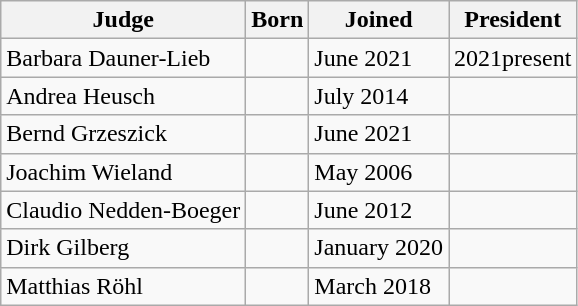<table class="wikitable">
<tr>
<th>Judge</th>
<th>Born</th>
<th>Joined</th>
<th>President</th>
</tr>
<tr>
<td>Barbara Dauner-Lieb</td>
<td></td>
<td>June 2021</td>
<td>2021present</td>
</tr>
<tr>
<td>Andrea Heusch</td>
<td></td>
<td>July 2014</td>
<td></td>
</tr>
<tr>
<td>Bernd Grzeszick</td>
<td></td>
<td>June 2021</td>
<td></td>
</tr>
<tr>
<td>Joachim Wieland</td>
<td></td>
<td>May 2006</td>
<td></td>
</tr>
<tr>
<td>Claudio Nedden-Boeger</td>
<td></td>
<td>June 2012</td>
<td></td>
</tr>
<tr>
<td>Dirk Gilberg</td>
<td></td>
<td>January 2020</td>
<td></td>
</tr>
<tr>
<td>Matthias Röhl</td>
<td></td>
<td>March 2018</td>
<td></td>
</tr>
</table>
